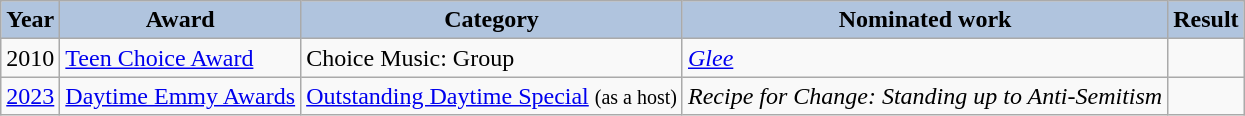<table class="wikitable">
<tr style="text-align:center;">
<th style="background:#B0C4DE">Year</th>
<th style="background:#B0C4DE">Award</th>
<th style="background:#B0C4DE">Category</th>
<th style="background:#B0C4DE">Nominated work</th>
<th style="background:#B0C4DE">Result</th>
</tr>
<tr>
<td>2010</td>
<td><a href='#'>Teen Choice Award</a></td>
<td>Choice Music: Group</td>
<td><em><a href='#'>Glee</a></em></td>
<td></td>
</tr>
<tr>
<td><a href='#'>2023</a></td>
<td><a href='#'>Daytime Emmy Awards</a></td>
<td><a href='#'>Outstanding Daytime Special</a> <small>(as a host)</small></td>
<td><em>Recipe for Change: Standing up to Anti-Semitism</em></td>
<td></td>
</tr>
</table>
